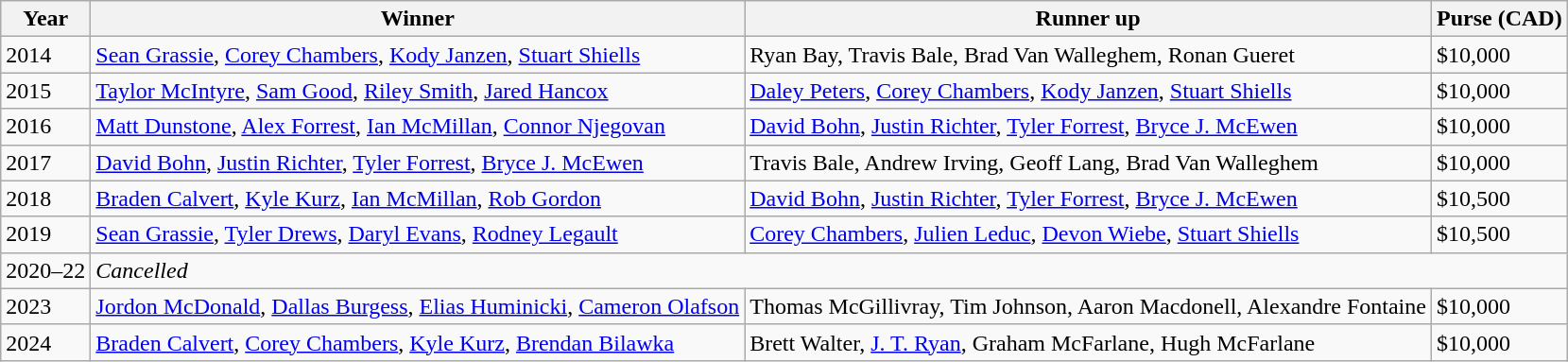<table class="wikitable">
<tr>
<th>Year</th>
<th>Winner</th>
<th>Runner up</th>
<th>Purse (CAD)</th>
</tr>
<tr>
<td>2014</td>
<td> <a href='#'>Sean Grassie</a>, <a href='#'>Corey Chambers</a>, <a href='#'>Kody Janzen</a>, <a href='#'>Stuart Shiells</a></td>
<td> Ryan Bay, Travis Bale, Brad Van Walleghem, Ronan Gueret</td>
<td>$10,000</td>
</tr>
<tr>
<td>2015</td>
<td> <a href='#'>Taylor McIntyre</a>, <a href='#'>Sam Good</a>, <a href='#'>Riley Smith</a>, <a href='#'>Jared Hancox</a></td>
<td> <a href='#'>Daley Peters</a>, <a href='#'>Corey Chambers</a>, <a href='#'>Kody Janzen</a>, <a href='#'>Stuart Shiells</a></td>
<td>$10,000</td>
</tr>
<tr>
<td>2016</td>
<td> <a href='#'>Matt Dunstone</a>, <a href='#'>Alex Forrest</a>, <a href='#'>Ian McMillan</a>, <a href='#'>Connor Njegovan</a></td>
<td> <a href='#'>David Bohn</a>, <a href='#'>Justin Richter</a>, <a href='#'>Tyler Forrest</a>, <a href='#'>Bryce J. McEwen</a></td>
<td>$10,000</td>
</tr>
<tr>
<td>2017</td>
<td> <a href='#'>David Bohn</a>, <a href='#'>Justin Richter</a>, <a href='#'>Tyler Forrest</a>, <a href='#'>Bryce J. McEwen</a></td>
<td> Travis Bale, Andrew Irving, Geoff Lang, Brad Van Walleghem</td>
<td>$10,000</td>
</tr>
<tr>
<td>2018</td>
<td> <a href='#'>Braden Calvert</a>, <a href='#'>Kyle Kurz</a>, <a href='#'>Ian McMillan</a>, <a href='#'>Rob Gordon</a></td>
<td> <a href='#'>David Bohn</a>, <a href='#'>Justin Richter</a>, <a href='#'>Tyler Forrest</a>, <a href='#'>Bryce J. McEwen</a></td>
<td>$10,500</td>
</tr>
<tr>
<td>2019</td>
<td> <a href='#'>Sean Grassie</a>, <a href='#'>Tyler Drews</a>, <a href='#'>Daryl Evans</a>, <a href='#'>Rodney Legault</a></td>
<td> <a href='#'>Corey Chambers</a>, <a href='#'>Julien Leduc</a>, <a href='#'>Devon Wiebe</a>, <a href='#'>Stuart Shiells</a></td>
<td>$10,500</td>
</tr>
<tr>
<td>2020–22</td>
<td colspan="3"><em>Cancelled</em></td>
</tr>
<tr>
<td>2023</td>
<td> <a href='#'>Jordon McDonald</a>, <a href='#'>Dallas Burgess</a>, <a href='#'>Elias Huminicki</a>, <a href='#'>Cameron Olafson</a></td>
<td> Thomas McGillivray, Tim Johnson, Aaron Macdonell, Alexandre Fontaine</td>
<td>$10,000</td>
</tr>
<tr>
<td>2024</td>
<td> <a href='#'>Braden Calvert</a>, <a href='#'>Corey Chambers</a>, <a href='#'>Kyle Kurz</a>, <a href='#'>Brendan Bilawka</a></td>
<td> Brett Walter, <a href='#'>J. T. Ryan</a>, Graham McFarlane, Hugh McFarlane</td>
<td>$10,000</td>
</tr>
</table>
